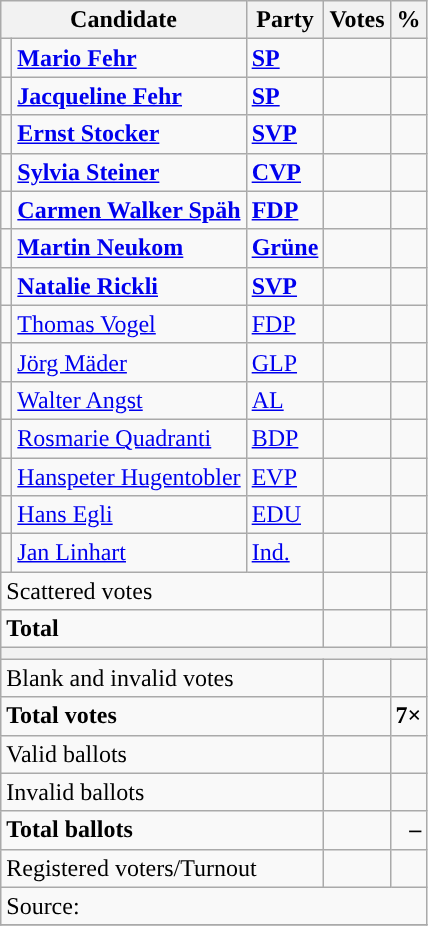<table class="wikitable" style="text-align:right;">
<tr>
<th colspan="2">Candidate</th>
<th>Party</th>
<th>Votes</th>
<th>%</th>
</tr>
<tr style="font-weight:bold;">
<td style="background-color:"></td>
<td style="text-align:left;"><a href='#'>Mario Fehr</a></td>
<td style="text-align:left;"><a href='#'>SP</a></td>
<td></td>
<td></td>
</tr>
<tr style="font-weight:bold;">
<td style="background-color:"></td>
<td style="text-align:left;"><a href='#'>Jacqueline Fehr</a></td>
<td style="text-align:left;"><a href='#'>SP</a></td>
<td></td>
<td></td>
</tr>
<tr style="font-weight:bold;">
<td style="background-color:"></td>
<td style="text-align:left;"><a href='#'>Ernst Stocker</a></td>
<td style="text-align:left;"><a href='#'>SVP</a></td>
<td></td>
<td></td>
</tr>
<tr style="font-weight:bold;">
<td style="background-color:"></td>
<td style="text-align:left;"><a href='#'>Sylvia Steiner</a></td>
<td style="text-align:left;"><a href='#'>CVP</a></td>
<td></td>
<td></td>
</tr>
<tr style="font-weight:bold;">
<td style="background-color:"></td>
<td style="text-align:left;"><a href='#'>Carmen Walker Späh</a></td>
<td style="text-align:left;"><a href='#'>FDP</a></td>
<td></td>
<td></td>
</tr>
<tr style="font-weight:bold;">
<td style="background-color:"></td>
<td style="text-align:left;"><a href='#'>Martin Neukom</a></td>
<td style="text-align:left;"><a href='#'>Grüne</a></td>
<td></td>
<td></td>
</tr>
<tr style="font-weight:bold;">
<td style="background-color:"></td>
<td style="text-align:left;"><a href='#'>Natalie Rickli</a></td>
<td style="text-align:left;"><a href='#'>SVP</a></td>
<td></td>
<td></td>
</tr>
<tr>
<td style="background-color:"></td>
<td style="text-align:left;"><a href='#'>Thomas Vogel</a></td>
<td style="text-align:left;"><a href='#'>FDP</a></td>
<td></td>
<td></td>
</tr>
<tr>
<td style="background-color:"></td>
<td style="text-align:left;"><a href='#'>Jörg Mäder</a></td>
<td style="text-align:left;"><a href='#'>GLP</a></td>
<td></td>
<td></td>
</tr>
<tr>
<td style="background-color:"></td>
<td style="text-align:left;"><a href='#'>Walter Angst</a></td>
<td style="text-align:left;"><a href='#'>AL</a></td>
<td></td>
<td></td>
</tr>
<tr>
<td style="background-color:"></td>
<td style="text-align:left;"><a href='#'>Rosmarie Quadranti</a></td>
<td style="text-align:left;"><a href='#'>BDP</a></td>
<td></td>
<td></td>
</tr>
<tr>
<td style="background-color:"></td>
<td style="text-align:left;"><a href='#'>Hanspeter Hugentobler</a></td>
<td style="text-align:left;"><a href='#'>EVP</a></td>
<td></td>
<td></td>
</tr>
<tr>
<td style="background-color:"></td>
<td style="text-align:left;"><a href='#'>Hans Egli</a></td>
<td style="text-align:left;"><a href='#'>EDU</a></td>
<td></td>
<td></td>
</tr>
<tr>
<td style="background-color:"></td>
<td style="text-align:left;"><a href='#'>Jan Linhart</a></td>
<td style="text-align:left;"><a href='#'>Ind.</a></td>
<td></td>
<td></td>
</tr>
<tr>
<td colspan="3" style="text-align:left;">Scattered votes</td>
<td></td>
<td></td>
</tr>
<tr style="font-weight:bold;">
<td colspan="3" style="text-align:left;">Total</td>
<td></td>
<td></td>
</tr>
<tr>
<th colspan="10"></th>
</tr>
<tr>
<td colspan="3" style="text-align:left;">Blank and invalid votes</td>
<td></td>
<td></td>
</tr>
<tr style="font-weight:bold;">
<td colspan="3" style="text-align:left;">Total votes</td>
<td></td>
<td>7×</td>
</tr>
<tr>
<td colspan="3" style="text-align:left;">Valid ballots</td>
<td></td>
<td></td>
</tr>
<tr>
<td colspan="3" style="text-align:left;">Invalid ballots</td>
<td></td>
<td></td>
</tr>
<tr style="font-weight:bold;">
<td colspan="3" style="text-align:left;">Total ballots</td>
<td></td>
<td>–</td>
</tr>
<tr>
<td colspan="3" style="text-align:left;">Registered voters/Turnout</td>
<td></td>
<td></td>
</tr>
<tr>
<td colspan="10" style="text-align:left;">Source: </td>
</tr>
<tr>
</tr>
</table>
